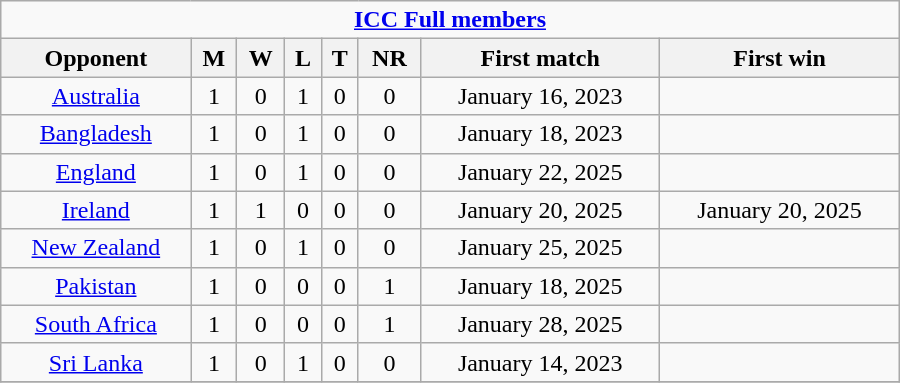<table class="wikitable" style="text-align: center; width: 600px">
<tr>
<td colspan="30" style="text-align: center;"><strong><a href='#'>ICC Full members</a></strong></td>
</tr>
<tr>
<th>Opponent</th>
<th>M</th>
<th>W</th>
<th>L</th>
<th>T</th>
<th>NR</th>
<th>First match</th>
<th>First win</th>
</tr>
<tr>
<td> <a href='#'>Australia</a></td>
<td>1</td>
<td>0</td>
<td>1</td>
<td>0</td>
<td>0</td>
<td>January 16, 2023</td>
<td></td>
</tr>
<tr>
<td> <a href='#'>Bangladesh</a></td>
<td>1</td>
<td>0</td>
<td>1</td>
<td>0</td>
<td>0</td>
<td>January 18, 2023</td>
<td></td>
</tr>
<tr>
<td> <a href='#'>England</a></td>
<td>1</td>
<td>0</td>
<td>1</td>
<td>0</td>
<td>0</td>
<td>January 22, 2025</td>
<td></td>
</tr>
<tr>
<td> <a href='#'>Ireland</a></td>
<td>1</td>
<td>1</td>
<td>0</td>
<td>0</td>
<td>0</td>
<td>January 20, 2025</td>
<td>January 20, 2025</td>
</tr>
<tr>
<td> <a href='#'>New Zealand</a></td>
<td>1</td>
<td>0</td>
<td>1</td>
<td>0</td>
<td>0</td>
<td>January 25, 2025</td>
<td></td>
</tr>
<tr>
<td> <a href='#'>Pakistan</a></td>
<td>1</td>
<td>0</td>
<td>0</td>
<td>0</td>
<td>1</td>
<td>January 18, 2025</td>
<td></td>
</tr>
<tr>
<td> <a href='#'>South Africa</a></td>
<td>1</td>
<td>0</td>
<td>0</td>
<td>0</td>
<td>1</td>
<td>January 28, 2025</td>
<td></td>
</tr>
<tr>
<td> <a href='#'>Sri Lanka</a></td>
<td>1</td>
<td>0</td>
<td>1</td>
<td>0</td>
<td>0</td>
<td>January 14, 2023</td>
<td></td>
</tr>
<tr>
</tr>
</table>
